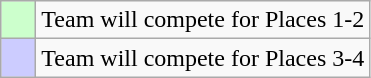<table class="wikitable">
<tr>
<td style="background: #ccffcc;">    </td>
<td>Team will compete for Places 1-2</td>
</tr>
<tr>
<td style="background: #ccccff;">    </td>
<td>Team will compete for Places 3-4</td>
</tr>
</table>
